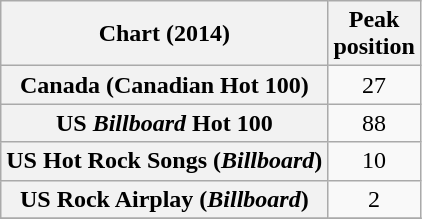<table class="wikitable sortable plainrowheaders">
<tr>
<th>Chart (2014)</th>
<th>Peak<br>position</th>
</tr>
<tr>
<th scope="row">Canada (Canadian Hot 100)</th>
<td style="text-align:center;">27</td>
</tr>
<tr>
<th scope="row">US <em>Billboard</em> Hot 100</th>
<td style="text-align:center;">88</td>
</tr>
<tr>
<th scope="row">US Hot Rock Songs (<em>Billboard</em>)</th>
<td style="text-align:center;">10</td>
</tr>
<tr>
<th scope="row">US Rock Airplay (<em>Billboard</em>)</th>
<td style="text-align:center;">2</td>
</tr>
<tr>
</tr>
</table>
